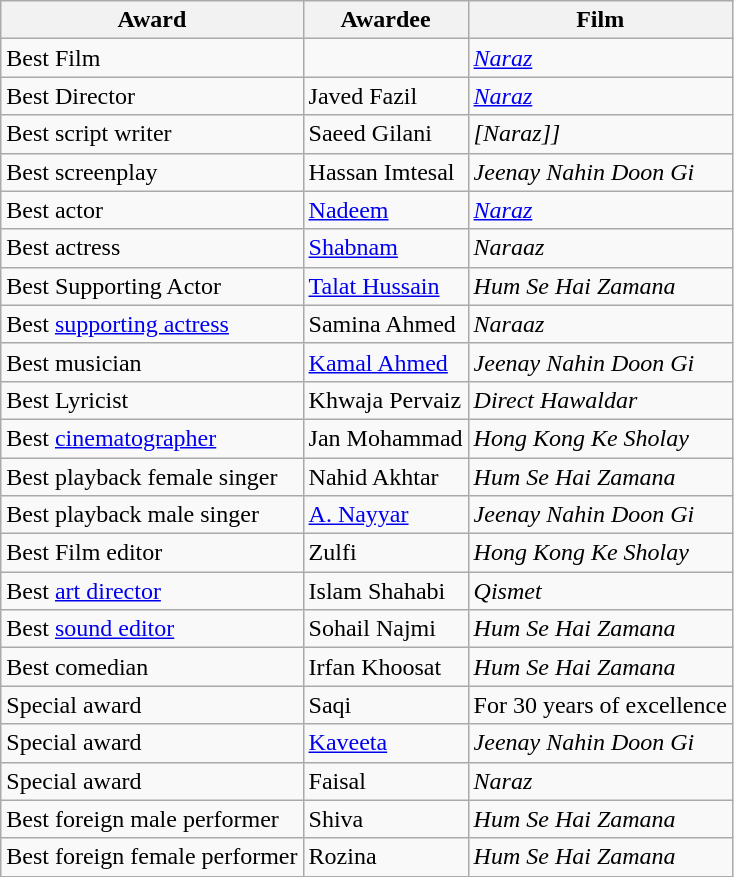<table class="wikitable">
<tr>
<th>Award</th>
<th>Awardee</th>
<th>Film</th>
</tr>
<tr>
<td>Best Film</td>
<td></td>
<td><em><a href='#'>Naraz</a></em></td>
</tr>
<tr>
<td>Best Director</td>
<td>Javed Fazil</td>
<td><em><a href='#'>Naraz</a></em></td>
</tr>
<tr>
<td>Best script writer</td>
<td>Saeed Gilani</td>
<td><em>[Naraz]]</em></td>
</tr>
<tr>
<td>Best screenplay</td>
<td>Hassan Imtesal</td>
<td><em>Jeenay Nahin Doon Gi</em></td>
</tr>
<tr>
<td>Best actor</td>
<td><a href='#'>Nadeem</a></td>
<td><em><a href='#'>Naraz</a></em></td>
</tr>
<tr>
<td>Best actress</td>
<td><a href='#'>Shabnam</a></td>
<td><em>Naraaz</em></td>
</tr>
<tr>
<td>Best Supporting Actor</td>
<td><a href='#'>Talat Hussain</a></td>
<td><em>Hum Se Hai Zamana</em></td>
</tr>
<tr>
<td>Best <a href='#'>supporting actress</a></td>
<td>Samina Ahmed</td>
<td><em>Naraaz</em></td>
</tr>
<tr>
<td>Best musician</td>
<td><a href='#'>Kamal Ahmed</a></td>
<td><em>Jeenay Nahin Doon Gi</em></td>
</tr>
<tr>
<td>Best Lyricist</td>
<td>Khwaja Pervaiz</td>
<td><em>Direct Hawaldar</em></td>
</tr>
<tr>
<td>Best <a href='#'>cinematographer</a></td>
<td>Jan Mohammad</td>
<td><em>Hong Kong Ke Sholay</em></td>
</tr>
<tr>
<td>Best playback female singer</td>
<td>Nahid Akhtar</td>
<td><em>Hum Se Hai Zamana</em></td>
</tr>
<tr>
<td>Best playback male singer</td>
<td><a href='#'>A. Nayyar</a></td>
<td><em>Jeenay Nahin Doon Gi</em></td>
</tr>
<tr>
<td>Best Film editor</td>
<td>Zulfi</td>
<td><em>Hong Kong Ke Sholay</em></td>
</tr>
<tr>
<td>Best <a href='#'>art director</a></td>
<td>Islam Shahabi</td>
<td><em>Qismet</em></td>
</tr>
<tr>
<td>Best <a href='#'>sound editor</a></td>
<td>Sohail Najmi</td>
<td><em>Hum Se Hai Zamana</em></td>
</tr>
<tr>
<td>Best comedian</td>
<td>Irfan Khoosat</td>
<td><em>Hum Se Hai Zamana</em></td>
</tr>
<tr>
<td>Special award</td>
<td>Saqi</td>
<td>For 30 years of excellence</td>
</tr>
<tr>
<td>Special award</td>
<td><a href='#'>Kaveeta</a></td>
<td><em>Jeenay Nahin Doon Gi</em></td>
</tr>
<tr>
<td>Special award</td>
<td>Faisal</td>
<td><em>Naraz</em></td>
</tr>
<tr>
<td>Best foreign male performer</td>
<td>Shiva</td>
<td><em>Hum Se Hai Zamana</em></td>
</tr>
<tr>
<td>Best foreign female performer</td>
<td>Rozina</td>
<td><em>Hum Se Hai Zamana</em></td>
</tr>
</table>
